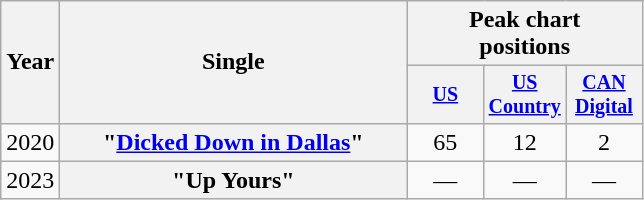<table class="wikitable plainrowheaders" style="text-align:center;">
<tr>
<th rowspan="2">Year</th>
<th rowspan="2" style="width:14em;">Single</th>
<th colspan="3">Peak chart<br>positions</th>
</tr>
<tr style="font-size:smaller;">
<th width=45><a href='#'>US</a><br></th>
<th width="45"><a href='#'>US<br>Country</a><br></th>
<th width="45"><a href='#'>CAN<br>Digital</a><br></th>
</tr>
<tr>
<td>2020</td>
<th scope="row">"<a href='#'>Dicked Down in Dallas</a>"</th>
<td>65</td>
<td>12</td>
<td>2</td>
</tr>
<tr>
<td>2023</td>
<th scope="row">"Up Yours"</th>
<td>—</td>
<td>—</td>
<td>—</td>
</tr>
</table>
